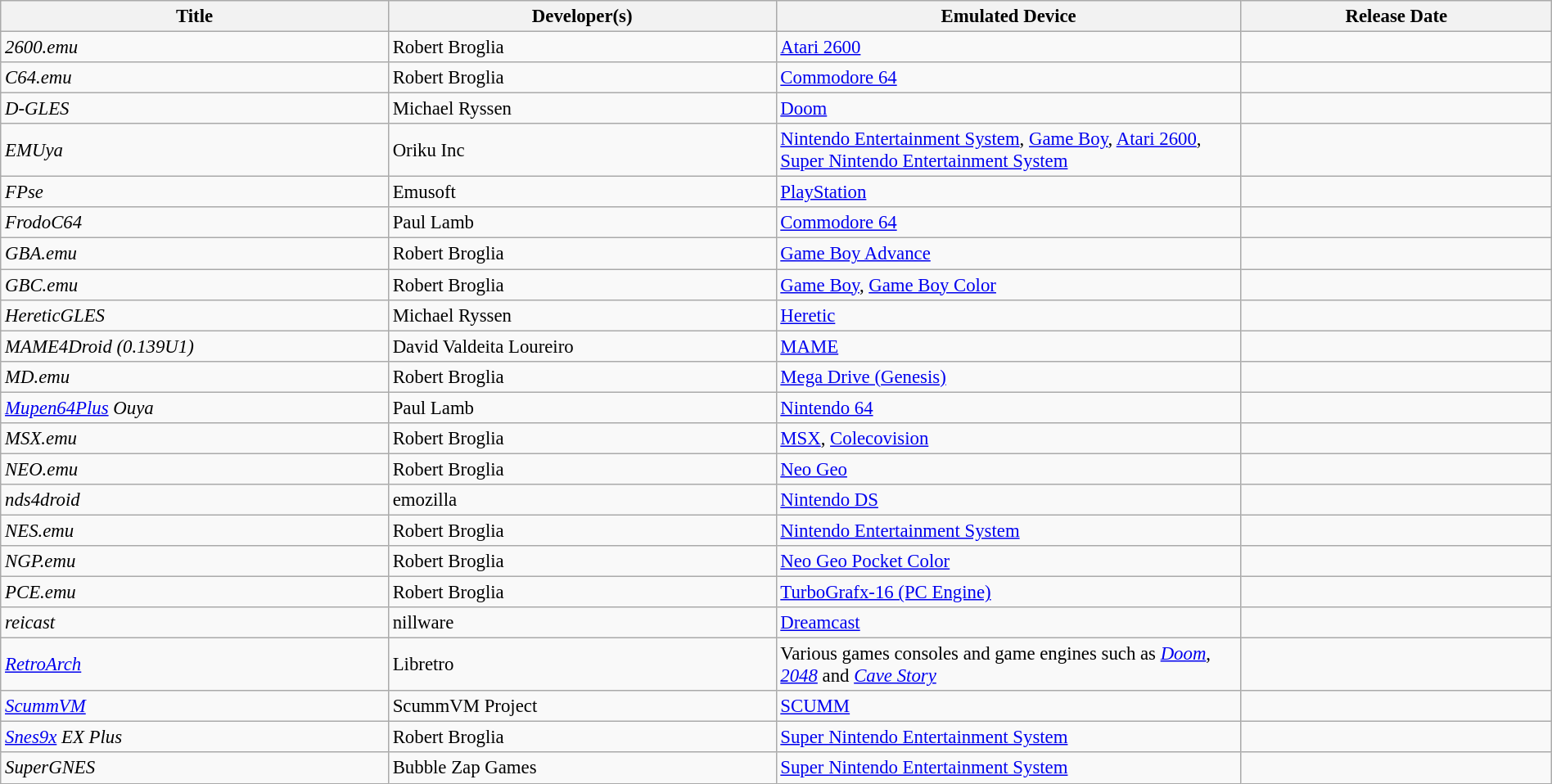<table class="wikitable sortable mw-collapsible" style="width:100%; font-size:95%;">
<tr>
<th style="width:25%;">Title</th>
<th style="width:25%;">Developer(s)</th>
<th style="width:30%;">Emulated Device</th>
<th style="width:20%;">Release Date</th>
</tr>
<tr>
<td><em>2600.emu</em></td>
<td>Robert Broglia</td>
<td><a href='#'>Atari 2600</a></td>
<td></td>
</tr>
<tr>
<td><em>C64.emu</em></td>
<td>Robert Broglia</td>
<td><a href='#'>Commodore 64</a></td>
<td></td>
</tr>
<tr>
<td><em>D-GLES</em></td>
<td>Michael Ryssen</td>
<td><a href='#'>Doom</a></td>
<td></td>
</tr>
<tr>
<td><em>EMUya</em></td>
<td>Oriku Inc</td>
<td><a href='#'>Nintendo Entertainment System</a>, <a href='#'>Game Boy</a>, <a href='#'>Atari 2600</a>, <a href='#'>Super Nintendo Entertainment System</a></td>
<td></td>
</tr>
<tr>
<td><em>FPse</em></td>
<td>Emusoft</td>
<td><a href='#'>PlayStation</a></td>
<td></td>
</tr>
<tr>
<td><em>FrodoC64</em></td>
<td>Paul Lamb</td>
<td><a href='#'>Commodore 64</a></td>
<td></td>
</tr>
<tr>
<td><em>GBA.emu</em></td>
<td>Robert Broglia</td>
<td><a href='#'>Game Boy Advance</a></td>
<td></td>
</tr>
<tr>
<td><em>GBC.emu</em></td>
<td>Robert Broglia</td>
<td><a href='#'>Game Boy</a>, <a href='#'>Game Boy Color</a></td>
<td></td>
</tr>
<tr>
<td><em>HereticGLES</em></td>
<td>Michael Ryssen</td>
<td><a href='#'>Heretic</a></td>
<td></td>
</tr>
<tr>
<td><em>MAME4Droid (0.139U1)</em></td>
<td>David Valdeita Loureiro</td>
<td><a href='#'>MAME</a></td>
<td></td>
</tr>
<tr>
<td><em>MD.emu</em></td>
<td>Robert Broglia</td>
<td><a href='#'>Mega Drive (Genesis)</a></td>
<td></td>
</tr>
<tr>
<td><em><a href='#'>Mupen64Plus</a> Ouya</em></td>
<td>Paul Lamb</td>
<td><a href='#'>Nintendo 64</a></td>
<td></td>
</tr>
<tr>
<td><em>MSX.emu</em></td>
<td>Robert Broglia</td>
<td><a href='#'>MSX</a>, <a href='#'>Colecovision</a></td>
<td></td>
</tr>
<tr>
<td><em>NEO.emu</em></td>
<td>Robert Broglia</td>
<td><a href='#'>Neo Geo</a></td>
<td></td>
</tr>
<tr>
<td><em>nds4droid</em></td>
<td>emozilla</td>
<td><a href='#'>Nintendo DS</a></td>
<td></td>
</tr>
<tr>
<td><em>NES.emu</em></td>
<td>Robert Broglia</td>
<td><a href='#'>Nintendo Entertainment System</a></td>
<td></td>
</tr>
<tr>
<td><em>NGP.emu</em></td>
<td>Robert Broglia</td>
<td><a href='#'>Neo Geo Pocket Color</a></td>
<td></td>
</tr>
<tr>
<td><em>PCE.emu</em></td>
<td>Robert Broglia</td>
<td><a href='#'>TurboGrafx-16 (PC Engine)</a></td>
<td></td>
</tr>
<tr>
<td><em>reicast</em></td>
<td>nillware</td>
<td><a href='#'>Dreamcast</a></td>
<td></td>
</tr>
<tr>
<td><em><a href='#'>RetroArch</a></em></td>
<td>Libretro</td>
<td>Various games consoles and game engines such as <em><a href='#'>Doom</a></em>, <em><a href='#'>2048</a></em> and <em><a href='#'>Cave Story</a></em></td>
<td></td>
</tr>
<tr>
<td><em><a href='#'>ScummVM</a></em></td>
<td>ScummVM Project</td>
<td><a href='#'>SCUMM</a></td>
<td></td>
</tr>
<tr>
<td><em><a href='#'>Snes9x</a> EX Plus</em></td>
<td>Robert Broglia</td>
<td><a href='#'>Super Nintendo Entertainment System</a></td>
<td></td>
</tr>
<tr>
<td><em>SuperGNES</em></td>
<td>Bubble Zap Games</td>
<td><a href='#'>Super Nintendo Entertainment System</a></td>
<td></td>
</tr>
</table>
